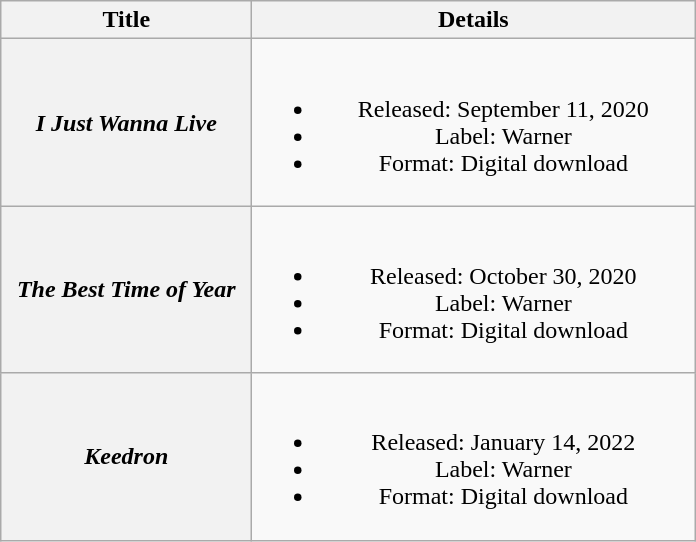<table class="wikitable plainrowheaders" style="text-align:center;">
<tr>
<th scope="col" style="width:10em;">Title</th>
<th scope="col" style="width:18em;">Details</th>
</tr>
<tr>
<th scope="row"><em>I Just Wanna Live</em></th>
<td><br><ul><li>Released: September 11, 2020</li><li>Label: Warner</li><li>Format: Digital download</li></ul></td>
</tr>
<tr>
<th scope="row"><em>The Best Time of Year</em></th>
<td><br><ul><li>Released: October 30, 2020</li><li>Label: Warner</li><li>Format: Digital download</li></ul></td>
</tr>
<tr>
<th scope="row"><em>Keedron</em></th>
<td><br><ul><li>Released: January 14, 2022</li><li>Label: Warner</li><li>Format: Digital download</li></ul></td>
</tr>
</table>
